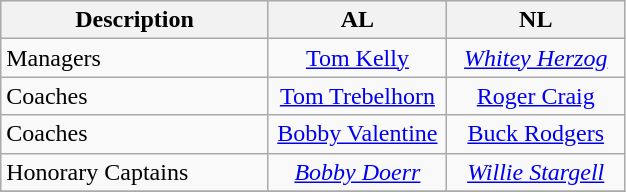<table class="wikitable" width="33%">
<tr align="center"  bgcolor="#dddddd">
<th width="30%">Description</th>
<th width="20%">AL</th>
<th width="20%">NL</th>
</tr>
<tr align=center>
<td align=left>Managers</td>
<td><a href='#'>Tom Kelly</a></td>
<td><em><a href='#'>Whitey Herzog</a></em></td>
</tr>
<tr align=center>
<td align=left>Coaches</td>
<td><a href='#'>Tom Trebelhorn</a></td>
<td><a href='#'>Roger Craig</a></td>
</tr>
<tr align=center>
<td align=left>Coaches</td>
<td><a href='#'>Bobby Valentine</a></td>
<td><a href='#'>Buck Rodgers</a></td>
</tr>
<tr align=center>
<td align=left>Honorary Captains</td>
<td><em><a href='#'>Bobby Doerr</a></em></td>
<td><em><a href='#'>Willie Stargell</a></em></td>
</tr>
<tr align=center>
</tr>
</table>
